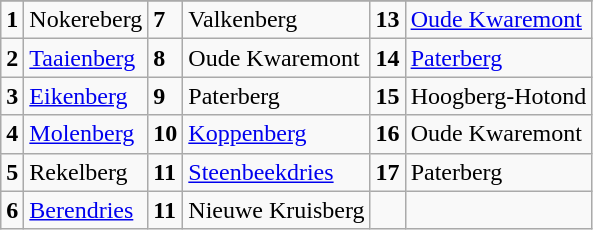<table class="wikitable">
<tr style="background:#ccccff;">
</tr>
<tr>
<td><strong>1</strong></td>
<td>Nokereberg</td>
<td><strong>7</strong></td>
<td>Valkenberg</td>
<td><strong>13</strong></td>
<td><a href='#'>Oude Kwaremont</a></td>
</tr>
<tr>
<td><strong>2</strong></td>
<td><a href='#'>Taaienberg</a></td>
<td><strong>8</strong></td>
<td>Oude Kwaremont</td>
<td><strong>14</strong></td>
<td><a href='#'>Paterberg</a></td>
</tr>
<tr>
<td><strong>3</strong></td>
<td><a href='#'>Eikenberg</a></td>
<td><strong>9</strong></td>
<td>Paterberg</td>
<td><strong>15</strong></td>
<td>Hoogberg-Hotond</td>
</tr>
<tr>
<td><strong>4</strong></td>
<td><a href='#'>Molenberg</a></td>
<td><strong>10</strong></td>
<td><a href='#'>Koppenberg</a></td>
<td><strong>16</strong></td>
<td>Oude Kwaremont</td>
</tr>
<tr>
<td><strong>5</strong></td>
<td>Rekelberg</td>
<td><strong>11</strong></td>
<td><a href='#'>Steenbeekdries</a></td>
<td><strong>17</strong></td>
<td>Paterberg</td>
</tr>
<tr>
<td><strong>6</strong></td>
<td><a href='#'>Berendries</a></td>
<td><strong>11</strong></td>
<td>Nieuwe Kruisberg</td>
<td></td>
<td></td>
</tr>
</table>
